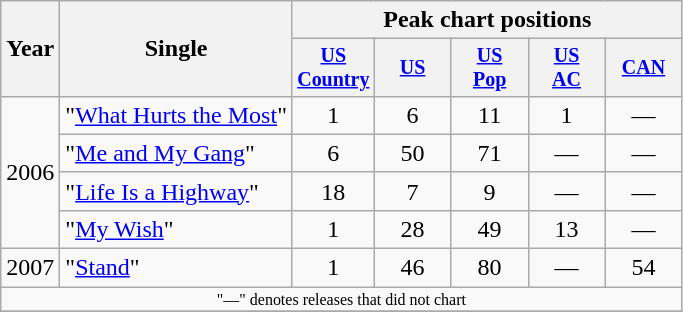<table class="wikitable" style="text-align:center;">
<tr>
<th rowspan="2">Year</th>
<th rowspan="2">Single</th>
<th colspan="5">Peak chart positions</th>
</tr>
<tr style=font-size:smaller;>
<th width="45"><a href='#'>US Country</a></th>
<th width="45"><a href='#'>US</a></th>
<th width="45"><a href='#'>US<br>Pop</a></th>
<th width="45"><a href='#'>US<br>AC</a></th>
<th width="45"><a href='#'>CAN</a></th>
</tr>
<tr>
<td rowspan="4">2006</td>
<td align="left">"<a href='#'>What Hurts the Most</a>"</td>
<td>1</td>
<td>6</td>
<td>11</td>
<td>1</td>
<td>—</td>
</tr>
<tr>
<td align="left">"<a href='#'>Me and My Gang</a>"</td>
<td>6</td>
<td>50</td>
<td>71</td>
<td>—</td>
<td>—</td>
</tr>
<tr>
<td align="left">"<a href='#'>Life Is a Highway</a>"</td>
<td>18</td>
<td>7</td>
<td>9</td>
<td>—</td>
<td>—</td>
</tr>
<tr>
<td align="left">"<a href='#'>My Wish</a>"</td>
<td>1</td>
<td>28</td>
<td>49</td>
<td>13</td>
<td>—</td>
</tr>
<tr>
<td>2007</td>
<td align="left">"<a href='#'>Stand</a>"</td>
<td>1</td>
<td>46</td>
<td>80</td>
<td>—</td>
<td>54</td>
</tr>
<tr>
<td colspan="7" style="font-size:8pt">"—" denotes releases that did not chart</td>
</tr>
<tr>
</tr>
</table>
